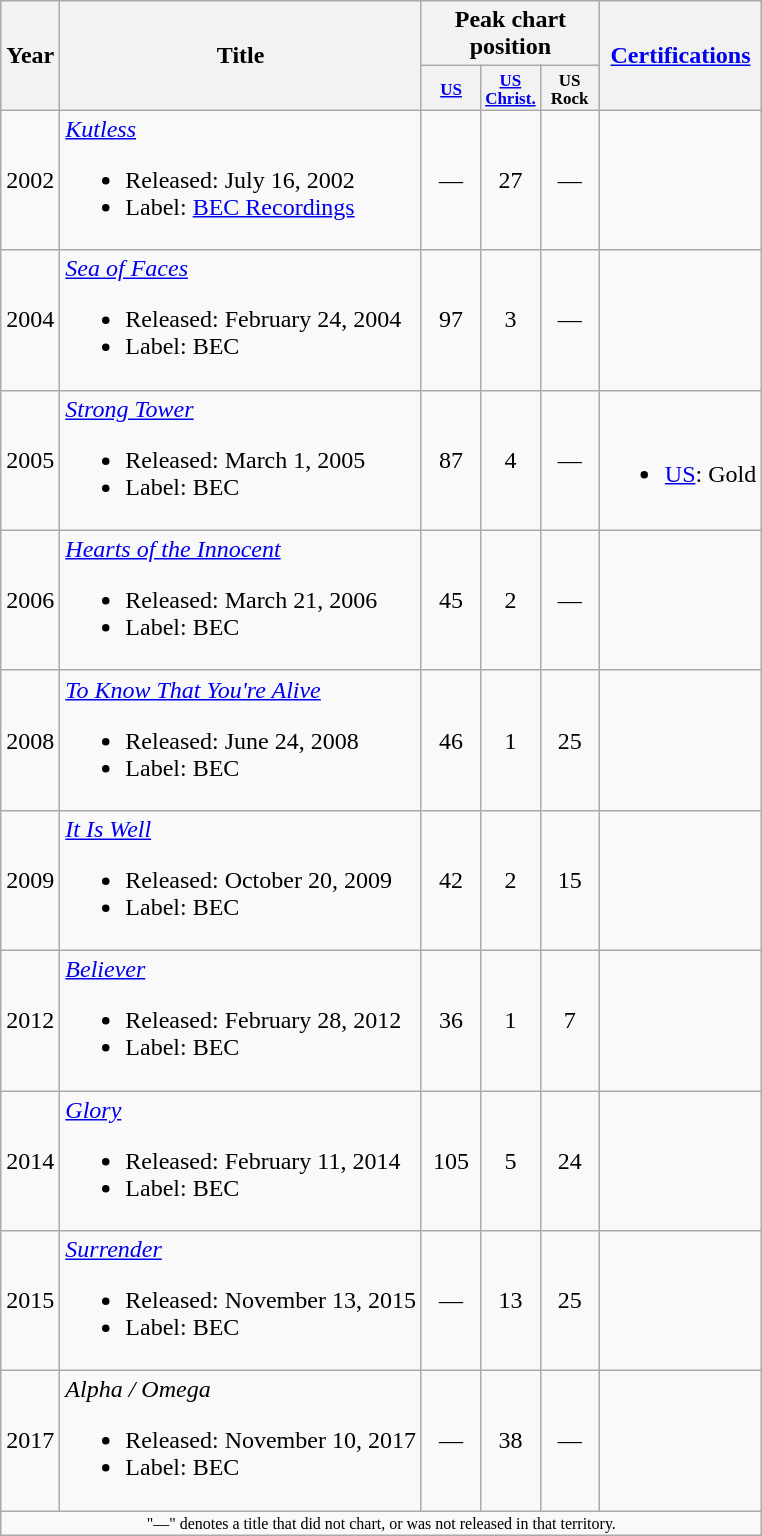<table class="wikitable" style="text-align:center;">
<tr>
<th rowspan="2">Year</th>
<th rowspan="2">Title</th>
<th colspan="3">Peak chart position</th>
<th rowspan="2"><a href='#'>Certifications</a></th>
</tr>
<tr style="font-size:smaller;">
<th scope="col" style="width:3em;font-size:85%;"><a href='#'>US</a><br></th>
<th scope="col" style="width:3em;font-size:85%;"><a href='#'>US<br>Christ.</a><br></th>
<th scope="col" style="width:3em;font-size:85%;">US Rock<br></th>
</tr>
<tr>
<td style="text-align:center;">2002</td>
<td style="text-align:left;"><em><a href='#'>Kutless</a></em><br><ul><li>Released: July 16, 2002</li><li>Label: <a href='#'>BEC Recordings</a></li></ul></td>
<td>—</td>
<td>27</td>
<td>—</td>
<td></td>
</tr>
<tr>
<td style="text-align:center;">2004</td>
<td style="text-align:left;"><em><a href='#'>Sea of Faces</a></em><br><ul><li>Released: February 24, 2004</li><li>Label: BEC</li></ul></td>
<td>97</td>
<td>3</td>
<td>—</td>
<td></td>
</tr>
<tr>
<td style="text-align:center;">2005</td>
<td style="text-align:left;"><em><a href='#'>Strong Tower</a></em><br><ul><li>Released: March 1, 2005</li><li>Label: BEC</li></ul></td>
<td>87</td>
<td>4</td>
<td>—</td>
<td><br><ul><li><a href='#'>US</a>: Gold</li></ul></td>
</tr>
<tr>
<td style="text-align:center;">2006</td>
<td style="text-align:left;"><em><a href='#'>Hearts of the Innocent</a></em><br><ul><li>Released: March 21, 2006</li><li>Label: BEC</li></ul></td>
<td>45</td>
<td>2</td>
<td>—</td>
<td></td>
</tr>
<tr>
<td style="text-align:center;">2008</td>
<td style="text-align:left;"><em><a href='#'>To Know That You're Alive</a></em><br><ul><li>Released: June 24, 2008</li><li>Label: BEC</li></ul></td>
<td>46</td>
<td>1</td>
<td>25</td>
<td></td>
</tr>
<tr>
<td style="text-align:center;">2009</td>
<td style="text-align:left;"><em><a href='#'>It Is Well</a></em><br><ul><li>Released: October 20, 2009</li><li>Label: BEC</li></ul></td>
<td>42</td>
<td>2</td>
<td>15</td>
<td></td>
</tr>
<tr>
<td style="text-align:center;">2012</td>
<td style="text-align:left;"><em><a href='#'>Believer</a></em><br><ul><li>Released: February 28, 2012</li><li>Label: BEC</li></ul></td>
<td>36</td>
<td>1</td>
<td>7</td>
<td></td>
</tr>
<tr>
<td style="text-align:center;">2014</td>
<td style="text-align:left;"><em><a href='#'>Glory</a></em><br><ul><li>Released: February 11, 2014</li><li>Label: BEC</li></ul></td>
<td>105</td>
<td>5</td>
<td>24</td>
<td></td>
</tr>
<tr>
<td style="text-align:center;">2015</td>
<td style="text-align:left;"><em><a href='#'>Surrender</a></em><br><ul><li>Released: November 13, 2015</li><li>Label: BEC</li></ul></td>
<td>—</td>
<td>13</td>
<td>25</td>
<td></td>
</tr>
<tr>
<td style="text-align:center;">2017</td>
<td style="text-align:left;"><em>Alpha / Omega</em><br><ul><li>Released: November 10, 2017</li><li>Label: BEC</li></ul></td>
<td>—</td>
<td>38</td>
<td>—</td>
<td></td>
</tr>
<tr>
<td colspan="9" style="font-size:8pt">"—" denotes a title that did not chart, or was not released in that territory.</td>
</tr>
</table>
